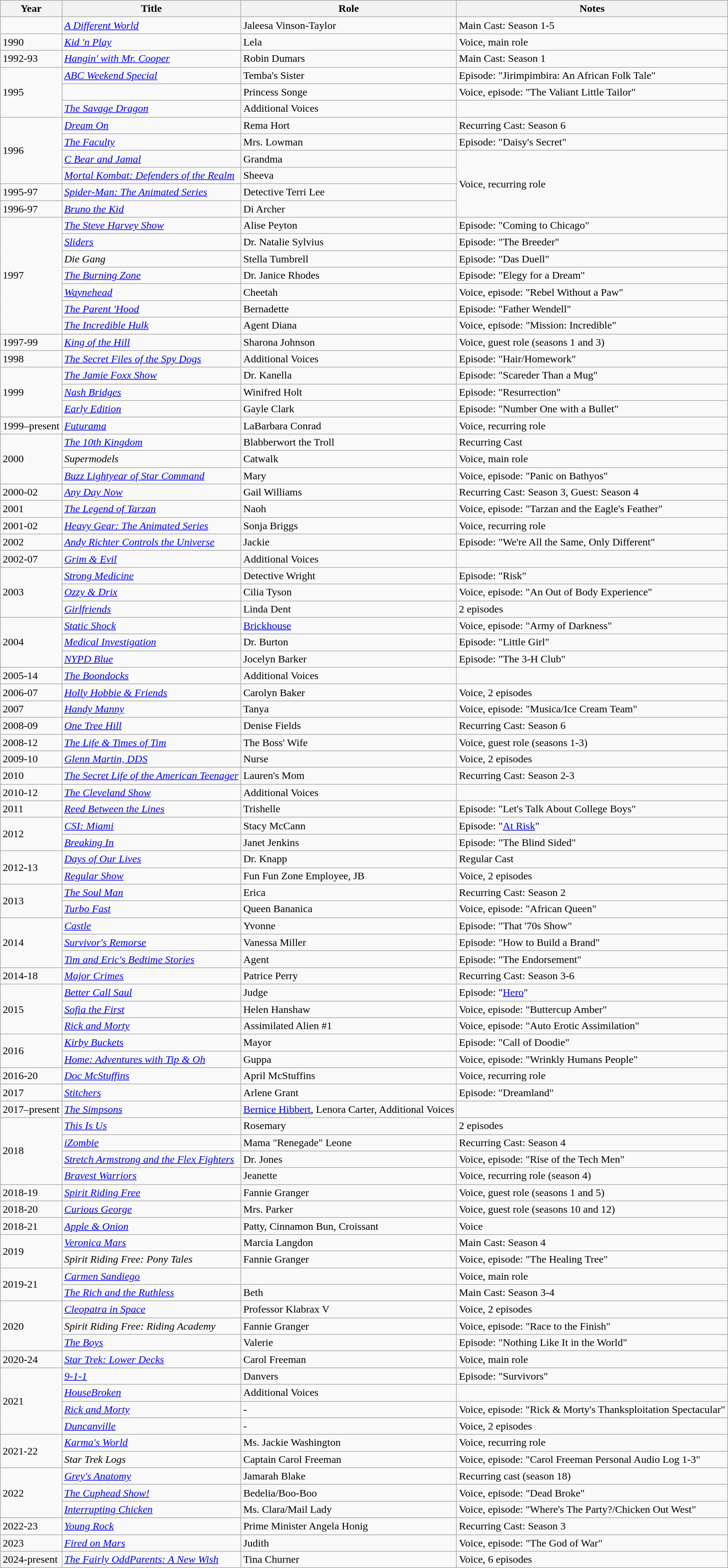<table class="wikitable plainrowheaders sortable" style="margin-right: 0;">
<tr>
<th>Year</th>
<th>Title</th>
<th>Role</th>
<th>Notes</th>
</tr>
<tr>
<td></td>
<td><em><a href='#'>A Different World</a></em></td>
<td>Jaleesa Vinson-Taylor</td>
<td>Main Cast: Season 1-5</td>
</tr>
<tr>
<td>1990</td>
<td><em><a href='#'>Kid 'n Play</a></em></td>
<td>Lela</td>
<td>Voice, main role</td>
</tr>
<tr>
<td>1992-93</td>
<td><em><a href='#'>Hangin' with Mr. Cooper</a></em></td>
<td>Robin Dumars</td>
<td>Main Cast: Season 1</td>
</tr>
<tr>
<td rowspan=3>1995</td>
<td><em><a href='#'>ABC Weekend Special</a></em></td>
<td>Temba's Sister</td>
<td>Episode: "Jirimpimbira: An African Folk Tale"</td>
</tr>
<tr>
<td></td>
<td>Princess Songe</td>
<td>Voice, episode: "The Valiant Little Tailor"</td>
</tr>
<tr>
<td><em><a href='#'>The Savage Dragon</a></em></td>
<td>Additional Voices</td>
<td></td>
</tr>
<tr>
<td rowspan=4>1996</td>
<td><em><a href='#'>Dream On</a></em></td>
<td>Rema Hort</td>
<td>Recurring Cast: Season 6</td>
</tr>
<tr>
<td><em><a href='#'>The Faculty</a></em></td>
<td>Mrs. Lowman</td>
<td>Episode: "Daisy's Secret"</td>
</tr>
<tr>
<td><em><a href='#'>C Bear and Jamal</a></em></td>
<td>Grandma</td>
<td rowspan="4">Voice, recurring role</td>
</tr>
<tr>
<td><em><a href='#'>Mortal Kombat: Defenders of the Realm</a></em></td>
<td>Sheeva</td>
</tr>
<tr>
<td>1995-97</td>
<td><em><a href='#'>Spider-Man: The Animated Series</a></em></td>
<td>Detective Terri Lee</td>
</tr>
<tr>
<td>1996-97</td>
<td><em><a href='#'>Bruno the Kid</a></em></td>
<td>Di Archer</td>
</tr>
<tr>
<td rowspan=7>1997</td>
<td><em><a href='#'>The Steve Harvey Show</a></em></td>
<td>Alise Peyton</td>
<td>Episode: "Coming to Chicago"</td>
</tr>
<tr>
<td><em><a href='#'>Sliders</a></em></td>
<td>Dr. Natalie Sylvius</td>
<td>Episode: "The Breeder"</td>
</tr>
<tr>
<td><em>Die Gang</em></td>
<td>Stella Tumbrell</td>
<td>Episode: "Das Duell"</td>
</tr>
<tr>
<td><em><a href='#'>The Burning Zone</a></em></td>
<td>Dr. Janice Rhodes</td>
<td>Episode: "Elegy for a Dream"</td>
</tr>
<tr>
<td><em><a href='#'>Waynehead</a></em></td>
<td>Cheetah</td>
<td>Voice, episode: "Rebel Without a Paw"</td>
</tr>
<tr>
<td><em><a href='#'>The Parent 'Hood</a></em></td>
<td>Bernadette</td>
<td>Episode: "Father Wendell"</td>
</tr>
<tr>
<td><em><a href='#'>The Incredible Hulk</a></em></td>
<td>Agent Diana</td>
<td>Voice, episode: "Mission: Incredible"</td>
</tr>
<tr>
<td>1997-99</td>
<td><em><a href='#'>King of the Hill</a></em></td>
<td>Sharona Johnson</td>
<td>Voice, guest role (seasons 1 and 3)</td>
</tr>
<tr>
<td>1998</td>
<td><em><a href='#'>The Secret Files of the Spy Dogs</a></em></td>
<td>Additional Voices</td>
<td>Episode: "Hair/Homework"</td>
</tr>
<tr>
<td rowspan=3>1999</td>
<td><em><a href='#'>The Jamie Foxx Show</a></em></td>
<td>Dr. Kanella</td>
<td>Episode: "Scareder Than a Mug"</td>
</tr>
<tr>
<td><em><a href='#'>Nash Bridges</a></em></td>
<td>Winifred Holt</td>
<td>Episode: "Resurrection"</td>
</tr>
<tr>
<td><em><a href='#'>Early Edition</a></em></td>
<td>Gayle Clark</td>
<td>Episode: "Number One with a Bullet"</td>
</tr>
<tr>
<td>1999–present</td>
<td><em><a href='#'>Futurama</a></em></td>
<td>LaBarbara Conrad</td>
<td>Voice, recurring role</td>
</tr>
<tr>
<td rowspan=3>2000</td>
<td><em><a href='#'>The 10th Kingdom</a></em></td>
<td>Blabberwort the Troll</td>
<td>Recurring Cast</td>
</tr>
<tr>
<td><em>Supermodels</em></td>
<td>Catwalk</td>
<td>Voice, main role</td>
</tr>
<tr>
<td><em><a href='#'>Buzz Lightyear of Star Command</a></em></td>
<td>Mary</td>
<td>Voice, episode: "Panic on Bathyos"</td>
</tr>
<tr>
<td>2000-02</td>
<td><em><a href='#'>Any Day Now</a></em></td>
<td>Gail Williams</td>
<td>Recurring Cast: Season 3, Guest: Season 4</td>
</tr>
<tr>
<td>2001</td>
<td><em><a href='#'>The Legend of Tarzan</a></em></td>
<td>Naoh</td>
<td>Voice, episode: "Tarzan and the Eagle's Feather"</td>
</tr>
<tr>
<td>2001-02</td>
<td><em><a href='#'>Heavy Gear: The Animated Series</a></em></td>
<td>Sonja Briggs</td>
<td>Voice, recurring role</td>
</tr>
<tr>
<td>2002</td>
<td><em><a href='#'>Andy Richter Controls the Universe</a></em></td>
<td>Jackie</td>
<td>Episode: "We're All the Same, Only Different"</td>
</tr>
<tr>
<td>2002-07</td>
<td><em><a href='#'>Grim & Evil</a></em></td>
<td>Additional Voices</td>
<td></td>
</tr>
<tr>
<td rowspan=3>2003</td>
<td><em><a href='#'>Strong Medicine</a></em></td>
<td>Detective Wright</td>
<td>Episode: "Risk"</td>
</tr>
<tr>
<td><em><a href='#'>Ozzy & Drix</a></em></td>
<td>Cilia Tyson</td>
<td>Voice, episode: "An Out of Body Experience"</td>
</tr>
<tr>
<td><em><a href='#'>Girlfriends</a></em></td>
<td>Linda Dent</td>
<td>2 episodes</td>
</tr>
<tr>
<td rowspan=3>2004</td>
<td><em><a href='#'>Static Shock</a></em></td>
<td><a href='#'>Brickhouse</a></td>
<td>Voice, episode: "Army of Darkness"</td>
</tr>
<tr>
<td><em><a href='#'>Medical Investigation</a></em></td>
<td>Dr. Burton</td>
<td>Episode: "Little Girl"</td>
</tr>
<tr>
<td><em><a href='#'>NYPD Blue</a></em></td>
<td>Jocelyn Barker</td>
<td>Episode: "The 3-H Club"</td>
</tr>
<tr>
<td>2005-14</td>
<td><em><a href='#'>The Boondocks</a></em></td>
<td>Additional Voices</td>
<td></td>
</tr>
<tr>
<td>2006-07</td>
<td><em><a href='#'>Holly Hobbie & Friends</a></em></td>
<td>Carolyn Baker</td>
<td>Voice, 2 episodes</td>
</tr>
<tr>
<td>2007</td>
<td><em><a href='#'>Handy Manny</a></em></td>
<td>Tanya</td>
<td>Voice, episode: "Musica/Ice Cream Team"</td>
</tr>
<tr>
<td>2008-09</td>
<td><em><a href='#'>One Tree Hill</a></em></td>
<td>Denise Fields</td>
<td>Recurring Cast: Season 6</td>
</tr>
<tr>
<td>2008-12</td>
<td><em><a href='#'>The Life & Times of Tim</a></em></td>
<td>The Boss' Wife</td>
<td>Voice, guest role (seasons 1-3)</td>
</tr>
<tr>
<td>2009-10</td>
<td><em><a href='#'>Glenn Martin, DDS</a></em></td>
<td>Nurse</td>
<td>Voice, 2 episodes</td>
</tr>
<tr>
<td>2010</td>
<td><em><a href='#'>The Secret Life of the American Teenager</a></em></td>
<td>Lauren's Mom</td>
<td>Recurring Cast: Season 2-3</td>
</tr>
<tr>
<td>2010-12</td>
<td><em><a href='#'>The Cleveland Show</a></em></td>
<td>Additional Voices</td>
<td></td>
</tr>
<tr>
<td>2011</td>
<td><em><a href='#'>Reed Between the Lines</a></em></td>
<td>Trishelle</td>
<td>Episode: "Let's Talk About College Boys"</td>
</tr>
<tr>
<td rowspan=2>2012</td>
<td><em><a href='#'>CSI: Miami</a></em></td>
<td>Stacy McCann</td>
<td>Episode: "<a href='#'>At Risk</a>"</td>
</tr>
<tr>
<td><em><a href='#'>Breaking In</a></em></td>
<td>Janet Jenkins</td>
<td>Episode: "The Blind Sided"</td>
</tr>
<tr>
<td rowspan=2>2012-13</td>
<td><em><a href='#'>Days of Our Lives</a></em></td>
<td>Dr. Knapp</td>
<td>Regular Cast</td>
</tr>
<tr>
<td><em><a href='#'>Regular Show</a></em></td>
<td>Fun Fun Zone Employee, JB</td>
<td>Voice, 2 episodes</td>
</tr>
<tr>
<td rowspan=2>2013</td>
<td><em><a href='#'>The Soul Man</a></em></td>
<td>Erica</td>
<td>Recurring Cast: Season 2</td>
</tr>
<tr>
<td><em><a href='#'>Turbo Fast</a></em></td>
<td>Queen Bananica</td>
<td>Voice, episode: "African Queen"</td>
</tr>
<tr>
<td rowspan=3>2014</td>
<td><em><a href='#'>Castle</a></em></td>
<td>Yvonne</td>
<td>Episode: "That '70s Show"</td>
</tr>
<tr>
<td><em><a href='#'>Survivor's Remorse</a></em></td>
<td>Vanessa Miller</td>
<td>Episode: "How to Build a Brand"</td>
</tr>
<tr>
<td><em><a href='#'>Tim and Eric's Bedtime Stories</a></em></td>
<td>Agent</td>
<td>Episode: "The Endorsement"</td>
</tr>
<tr>
<td>2014-18</td>
<td><em><a href='#'>Major Crimes</a></em></td>
<td>Patrice Perry</td>
<td>Recurring Cast: Season 3-6</td>
</tr>
<tr>
<td rowspan=3>2015</td>
<td><em><a href='#'>Better Call Saul</a></em></td>
<td>Judge</td>
<td>Episode: "<a href='#'>Hero</a>"</td>
</tr>
<tr>
<td><em><a href='#'>Sofia the First</a></em></td>
<td>Helen Hanshaw</td>
<td>Voice, episode: "Buttercup Amber"</td>
</tr>
<tr>
<td><em><a href='#'>Rick and Morty</a></em></td>
<td>Assimilated Alien #1</td>
<td>Voice, episode: "Auto Erotic Assimilation"</td>
</tr>
<tr>
<td rowspan=2>2016</td>
<td><em><a href='#'>Kirby Buckets</a></em></td>
<td>Mayor</td>
<td>Episode: "Call of Doodie"</td>
</tr>
<tr>
<td><em><a href='#'>Home: Adventures with Tip & Oh</a></em></td>
<td>Guppa</td>
<td>Voice, episode: "Wrinkly Humans People"</td>
</tr>
<tr>
<td>2016-20</td>
<td><em><a href='#'>Doc McStuffins</a></em></td>
<td>April McStuffins</td>
<td>Voice, recurring role</td>
</tr>
<tr>
<td>2017</td>
<td><em><a href='#'>Stitchers</a></em></td>
<td>Arlene Grant</td>
<td>Episode: "Dreamland"</td>
</tr>
<tr>
<td>2017–present</td>
<td><em><a href='#'>The Simpsons</a></em></td>
<td><a href='#'>Bernice Hibbert</a>, Lenora Carter, Additional Voices</td>
<td></td>
</tr>
<tr>
<td rowspan=4>2018</td>
<td><em><a href='#'>This Is Us</a></em></td>
<td>Rosemary</td>
<td>2 episodes</td>
</tr>
<tr>
<td><em><a href='#'>iZombie</a></em></td>
<td>Mama "Renegade" Leone</td>
<td>Recurring Cast: Season 4</td>
</tr>
<tr>
<td><em><a href='#'>Stretch Armstrong and the Flex Fighters</a></em></td>
<td>Dr. Jones</td>
<td>Voice, episode: "Rise of the Tech Men"</td>
</tr>
<tr>
<td><em><a href='#'>Bravest Warriors</a></em></td>
<td>Jeanette</td>
<td>Voice, recurring role (season 4)</td>
</tr>
<tr>
<td>2018-19</td>
<td><em><a href='#'>Spirit Riding Free</a></em></td>
<td>Fannie Granger</td>
<td>Voice, guest role (seasons 1 and 5)</td>
</tr>
<tr>
<td>2018-20</td>
<td><em><a href='#'>Curious George</a></em></td>
<td>Mrs. Parker</td>
<td>Voice, guest role (seasons 10 and 12)</td>
</tr>
<tr>
<td>2018-21</td>
<td><em><a href='#'>Apple & Onion</a></em></td>
<td>Patty, Cinnamon Bun, Croissant</td>
<td>Voice</td>
</tr>
<tr>
<td rowspan=2>2019</td>
<td><em><a href='#'>Veronica Mars</a></em></td>
<td>Marcia Langdon</td>
<td>Main Cast: Season 4</td>
</tr>
<tr>
<td><em>Spirit Riding Free: Pony Tales</em></td>
<td>Fannie Granger</td>
<td>Voice, episode: "The Healing Tree"</td>
</tr>
<tr>
<td rowspan=2>2019-21</td>
<td><em><a href='#'>Carmen Sandiego</a></em></td>
<td></td>
<td>Voice, main role</td>
</tr>
<tr>
<td><em><a href='#'>The Rich and the Ruthless</a></em></td>
<td>Beth</td>
<td>Main Cast: Season 3-4</td>
</tr>
<tr>
<td rowspan=3>2020</td>
<td><em><a href='#'>Cleopatra in Space</a></em></td>
<td>Professor Klabrax V</td>
<td>Voice, 2 episodes</td>
</tr>
<tr>
<td><em>Spirit Riding Free: Riding Academy</em></td>
<td>Fannie Granger</td>
<td>Voice, episode: "Race to the Finish"</td>
</tr>
<tr>
<td><em><a href='#'>The Boys</a></em></td>
<td>Valerie</td>
<td>Episode: "Nothing Like It in the World"</td>
</tr>
<tr>
<td>2020-24</td>
<td><em><a href='#'>Star Trek: Lower Decks</a></em></td>
<td>Carol Freeman</td>
<td>Voice, main role</td>
</tr>
<tr>
<td rowspan=4>2021</td>
<td><em><a href='#'>9-1-1</a></em></td>
<td>Danvers</td>
<td>Episode: "Survivors"</td>
</tr>
<tr>
<td><em><a href='#'>HouseBroken</a></em></td>
<td>Additional Voices</td>
<td></td>
</tr>
<tr>
<td><em><a href='#'>Rick and Morty</a></em></td>
<td>-</td>
<td>Voice, episode: "Rick & Morty's Thanksploitation Spectacular"</td>
</tr>
<tr>
<td><em><a href='#'>Duncanville</a></em></td>
<td>-</td>
<td>Voice, 2 episodes</td>
</tr>
<tr>
<td rowspan=2>2021-22</td>
<td><em><a href='#'>Karma's World</a></em></td>
<td>Ms. Jackie Washington</td>
<td>Voice, recurring role</td>
</tr>
<tr>
<td><em>Star Trek Logs</em></td>
<td>Captain Carol Freeman</td>
<td>Voice, episode: "Carol Freeman Personal Audio Log 1-3"</td>
</tr>
<tr>
<td rowspan=3>2022</td>
<td><em><a href='#'>Grey's Anatomy</a></em></td>
<td>Jamarah Blake</td>
<td>Recurring cast (season 18)</td>
</tr>
<tr>
<td><em><a href='#'>The Cuphead Show!</a></em></td>
<td>Bedelia/Boo-Boo</td>
<td>Voice, episode: "Dead Broke"</td>
</tr>
<tr>
<td><em><a href='#'>Interrupting Chicken</a></em></td>
<td>Ms. Clara/Mail Lady</td>
<td>Voice, episode: "Where's The Party?/Chicken Out West"</td>
</tr>
<tr>
<td>2022-23</td>
<td><em><a href='#'>Young Rock</a></em></td>
<td>Prime Minister Angela Honig</td>
<td>Recurring Cast: Season 3</td>
</tr>
<tr>
<td>2023</td>
<td><em><a href='#'>Fired on Mars</a></em></td>
<td>Judith</td>
<td>Voice, episode: "The God of War"</td>
</tr>
<tr>
<td>2024-present</td>
<td><em><a href='#'>The Fairly OddParents: A New Wish</a></em></td>
<td>Tina Churner</td>
<td>Voice, 6 episodes</td>
</tr>
</table>
